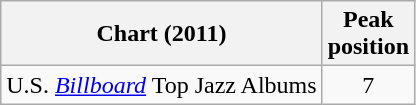<table class="wikitable">
<tr>
<th>Chart (2011)</th>
<th>Peak<br>position</th>
</tr>
<tr>
<td>U.S. <em><a href='#'>Billboard</a></em> Top Jazz Albums</td>
<td style="text-align:center;">7</td>
</tr>
</table>
